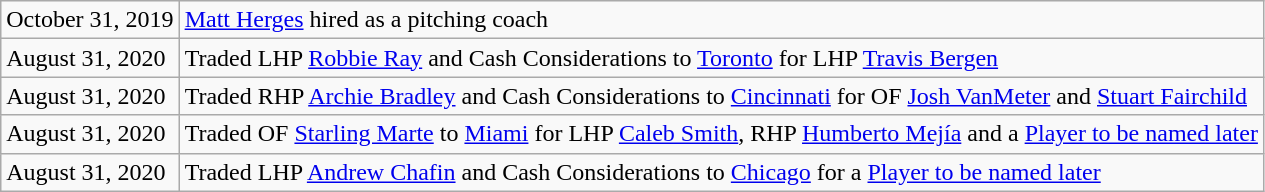<table class="wikitable">
<tr>
<td>October 31, 2019</td>
<td><a href='#'>Matt Herges</a> hired as a pitching coach</td>
</tr>
<tr>
<td>August 31, 2020</td>
<td>Traded LHP <a href='#'>Robbie Ray</a> and Cash Considerations to <a href='#'>Toronto</a> for LHP <a href='#'>Travis Bergen</a></td>
</tr>
<tr>
<td>August 31, 2020</td>
<td>Traded RHP <a href='#'>Archie Bradley</a> and Cash Considerations to <a href='#'>Cincinnati</a> for OF <a href='#'>Josh VanMeter</a> and <a href='#'>Stuart Fairchild</a></td>
</tr>
<tr>
<td>August 31, 2020</td>
<td>Traded OF <a href='#'>Starling Marte</a> to <a href='#'>Miami</a> for LHP <a href='#'>Caleb Smith</a>, RHP <a href='#'>Humberto Mejía</a> and a <a href='#'>Player to be named later</a></td>
</tr>
<tr>
<td>August 31, 2020</td>
<td>Traded LHP <a href='#'>Andrew Chafin</a> and Cash Considerations to <a href='#'>Chicago</a> for a <a href='#'>Player to be named later</a></td>
</tr>
</table>
